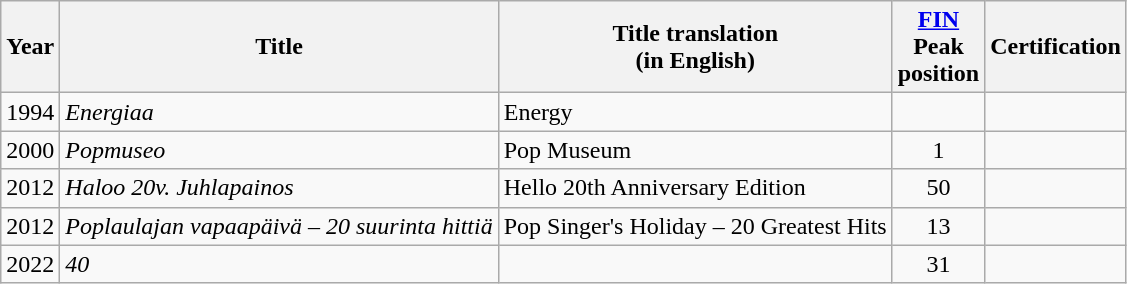<table class="wikitable">
<tr>
<th align="left">Year</th>
<th align="left">Title</th>
<th align="left">Title translation <br>(in English)</th>
<th style="text-align:center;"><a href='#'>FIN</a><br>Peak<br>position<br></th>
<th style="text-align:center;">Certification</th>
</tr>
<tr>
<td align="left">1994</td>
<td align="left"><em>Energiaa</em></td>
<td align="left">Energy</td>
<td style="text-align:center;"></td>
<td style="text-align:center;"></td>
</tr>
<tr>
<td align="left">2000</td>
<td align="left"><em>Popmuseo</em></td>
<td align="left">Pop Museum</td>
<td style="text-align:center;">1</td>
<td style="text-align:center;"></td>
</tr>
<tr>
<td align="left">2012</td>
<td align="left"><em>Haloo 20v. Juhlapainos</em></td>
<td align="left">Hello 20th Anniversary Edition</td>
<td style="text-align:center;">50</td>
<td style="text-align:center;"></td>
</tr>
<tr>
<td align="left">2012</td>
<td align="left"><em>Poplaulajan vapaapäivä – 20 suurinta hittiä</em></td>
<td align="left">Pop Singer's Holiday – 20 Greatest Hits</td>
<td style="text-align:center;">13</td>
<td style="text-align:center;"></td>
</tr>
<tr>
<td align="left">2022</td>
<td align="left"><em>40</em></td>
<td align="left"></td>
<td style="text-align:center;">31<br></td>
<td style="text-align:center;"></td>
</tr>
</table>
